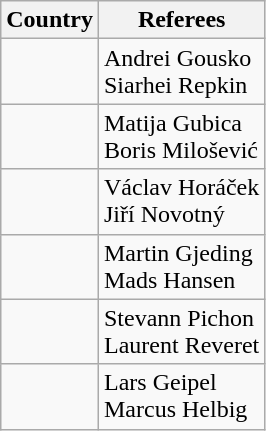<table class="wikitable">
<tr>
<th>Country</th>
<th>Referees</th>
</tr>
<tr>
<td></td>
<td>Andrei Gousko<br>Siarhei Repkin</td>
</tr>
<tr>
<td></td>
<td>Matija Gubica<br>Boris Milošević</td>
</tr>
<tr>
<td></td>
<td>Václav Horáček<br>Jiří Novotný</td>
</tr>
<tr>
<td></td>
<td>Martin Gjeding<br>Mads Hansen</td>
</tr>
<tr>
<td></td>
<td>Stevann Pichon<br>Laurent Reveret</td>
</tr>
<tr>
<td></td>
<td>Lars Geipel<br>Marcus Helbig</td>
</tr>
</table>
